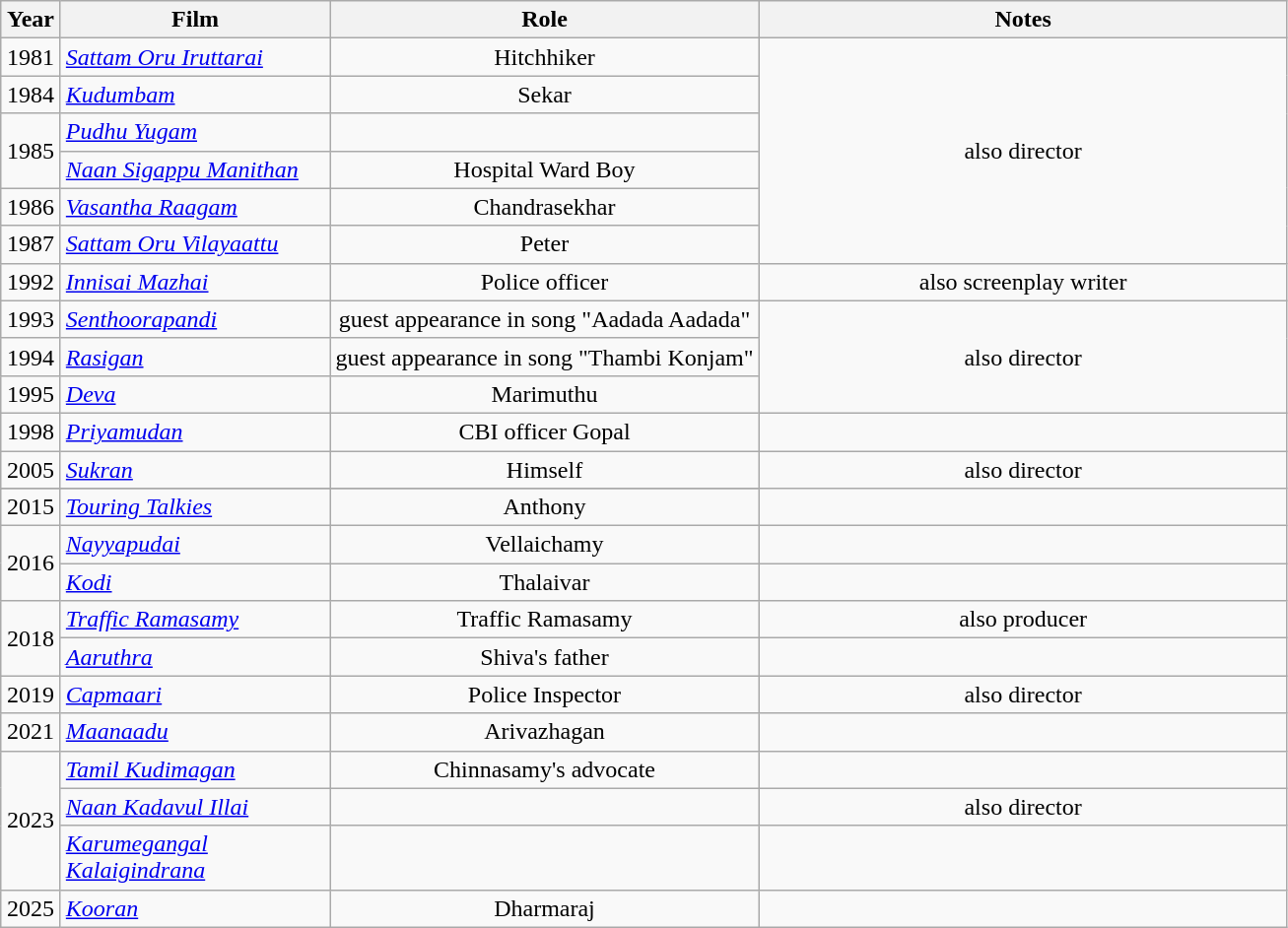<table class="wikitable sortable">
<tr>
<th style="width:33px;">Year</th>
<th style="width:175px;">Film</th>
<th width:80px;">Role</th>
<th style="text-align:center; width:350px;">Notes</th>
</tr>
<tr - style="text-align:center;">
<td>1981</td>
<td style="text-align:left;"><em><a href='#'>Sattam Oru Iruttarai</a></em></td>
<td>Hitchhiker</td>
<td rowspan="6">also director</td>
</tr>
<tr style="text-align:center;">
<td>1984</td>
<td style="text-align:left;"><em><a href='#'>Kudumbam</a></em></td>
<td>Sekar</td>
</tr>
<tr style="text-align:center;">
<td rowspan="2">1985</td>
<td style="text-align:left;"><em><a href='#'>Pudhu Yugam</a></em></td>
<td></td>
</tr>
<tr style="text-align:center;">
<td style="text-align:left;"><em><a href='#'>Naan Sigappu Manithan</a></em></td>
<td>Hospital Ward Boy</td>
</tr>
<tr style="text-align:center;">
<td>1986</td>
<td style="text-align:left;"><em><a href='#'>Vasantha Raagam</a></em></td>
<td>Chandrasekhar</td>
</tr>
<tr style="text-align:center;">
<td>1987</td>
<td style="text-align:left;"><em><a href='#'>Sattam Oru Vilayaattu</a></em></td>
<td>Peter</td>
</tr>
<tr style="text-align:center;">
<td>1992</td>
<td style="text-align:left;"><em><a href='#'>Innisai Mazhai</a></em></td>
<td>Police officer</td>
<td>also screenplay writer</td>
</tr>
<tr style="text-align:center;">
<td>1993</td>
<td style="text-align:left;"><em><a href='#'>Senthoorapandi</a></em></td>
<td>guest appearance in song "Aadada Aadada"</td>
<td style="text-align:center;" rowspan="3">also director</td>
</tr>
<tr style="text-align:center;">
<td>1994</td>
<td style="text-align:left;"><em><a href='#'>Rasigan</a></em></td>
<td>guest appearance in song "Thambi Konjam"</td>
</tr>
<tr style="text-align:center;">
<td>1995</td>
<td style="text-align:left;"><em><a href='#'>Deva</a></em></td>
<td>Marimuthu</td>
</tr>
<tr style="text-align:center;">
<td>1998</td>
<td style="text-align:left;"><em><a href='#'>Priyamudan</a></em></td>
<td>CBI officer Gopal</td>
<td></td>
</tr>
<tr style="text-align:center;">
<td>2005</td>
<td style="text-align:left;"><em><a href='#'>Sukran</a></em></td>
<td>Himself</td>
<td rowspan="2">also director</td>
</tr>
<tr style="text-align:center;">
</tr>
<tr style="text-align:center;">
<td>2015</td>
<td style="text-align:left;"><em><a href='#'>Touring Talkies</a></em></td>
<td>Anthony</td>
</tr>
<tr style="text-align:center;">
<td rowspan="2">2016</td>
<td style="text-align:left;"><em><a href='#'>Nayyapudai</a></em></td>
<td>Vellaichamy</td>
<td></td>
</tr>
<tr style="text-align:center;">
<td style="text-align:left;"><em><a href='#'>Kodi</a></em></td>
<td>Thalaivar</td>
<td style="text-align:left;"></td>
</tr>
<tr style="text-align:center;">
<td rowspan="2">2018</td>
<td style="text-align:left;"><em><a href='#'>Traffic Ramasamy</a></em></td>
<td>Traffic Ramasamy</td>
<td>also producer</td>
</tr>
<tr style="text-align:center;">
<td style="text-align:left;"><em><a href='#'>Aaruthra</a></em></td>
<td>Shiva's father</td>
<td></td>
</tr>
<tr style="text-align:center;">
<td>2019</td>
<td style="text-align:left;"><em><a href='#'>Capmaari</a></em></td>
<td>Police Inspector</td>
<td>also director</td>
</tr>
<tr style="text-align:center;">
<td>2021</td>
<td style="text-align:left;"><em><a href='#'>Maanaadu</a></em></td>
<td>Arivazhagan</td>
<td></td>
</tr>
<tr - style="text-align:center;">
<td rowspan="3">2023</td>
<td style="text-align:left;"><em><a href='#'>Tamil Kudimagan</a></em></td>
<td>Chinnasamy's advocate</td>
<td></td>
</tr>
<tr - style="text-align:center;">
<td style="text-align:left;"><em><a href='#'>Naan Kadavul Illai</a></em></td>
<td></td>
<td>also director</td>
</tr>
<tr - style="text-align:center;">
<td style="text-align:left;"><em><a href='#'>Karumegangal Kalaigindrana</a></em></td>
<td></td>
<td></td>
</tr>
<tr - style="text-align:center;">
<td rowspan="1">2025</td>
<td style="text-align:left;"><a href='#'><em>Kooran</em></a></td>
<td>Dharmaraj</td>
<td></td>
</tr>
</table>
